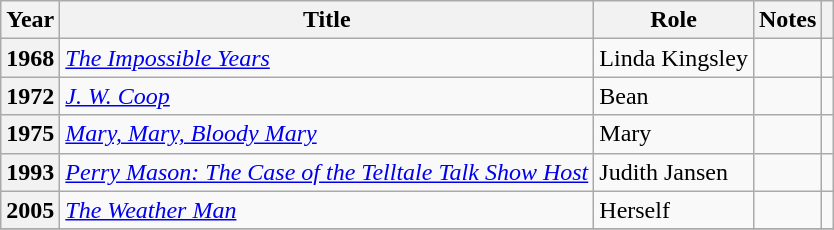<table class="wikitable plainrowheaders sortable" style="margin-right: 0;">
<tr>
<th scope="col">Year</th>
<th scope="col">Title</th>
<th scope="col">Role</th>
<th scope="col" class="unsortable">Notes</th>
<th scope="col" class="unsortable"></th>
</tr>
<tr>
<th scope="row">1968</th>
<td data-sort-value="Impossible"><em><a href='#'>The Impossible Years</a></em></td>
<td>Linda Kingsley</td>
<td></td>
<td style="text-align:center;"></td>
</tr>
<tr>
<th scope="row">1972</th>
<td><em><a href='#'>J. W. Coop</a></em></td>
<td>Bean</td>
<td></td>
<td style="text-align:center;"></td>
</tr>
<tr>
<th scope="row">1975</th>
<td><em><a href='#'>Mary, Mary, Bloody Mary</a></em></td>
<td>Mary</td>
<td></td>
<td style="text-align:center;"></td>
</tr>
<tr>
<th scope="row">1993</th>
<td><em><a href='#'>Perry Mason: The Case of the Telltale Talk Show Host</a></em></td>
<td>Judith Jansen</td>
<td></td>
<td style="text-align:center;"></td>
</tr>
<tr>
<th scope="row">2005</th>
<td data-sort-value="Weather"><em><a href='#'>The Weather Man</a></em></td>
<td>Herself</td>
<td></td>
<td style="text-align:center;"></td>
</tr>
<tr>
</tr>
</table>
